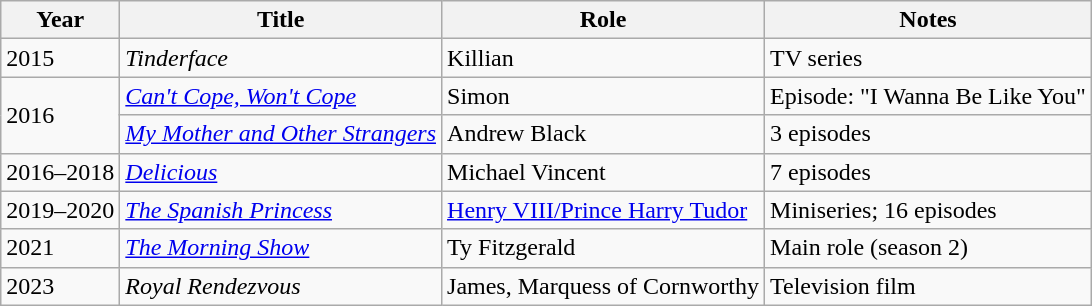<table class="wikitable">
<tr>
<th>Year</th>
<th>Title</th>
<th>Role</th>
<th>Notes</th>
</tr>
<tr>
<td>2015</td>
<td><em>Tinderface</em></td>
<td>Killian</td>
<td>TV series</td>
</tr>
<tr>
<td rowspan="2">2016</td>
<td><em><a href='#'>Can't Cope, Won't Cope</a></em></td>
<td>Simon</td>
<td>Episode: "I Wanna Be Like You"</td>
</tr>
<tr>
<td><em><a href='#'>My Mother and Other Strangers</a></em></td>
<td>Andrew Black</td>
<td>3 episodes</td>
</tr>
<tr>
<td>2016–2018</td>
<td><em><a href='#'>Delicious</a></em></td>
<td>Michael Vincent</td>
<td>7 episodes</td>
</tr>
<tr>
<td>2019–2020</td>
<td><em><a href='#'>The Spanish Princess</a></em></td>
<td><a href='#'>Henry VIII/Prince Harry Tudor</a></td>
<td>Miniseries; 16 episodes</td>
</tr>
<tr>
<td>2021</td>
<td><em><a href='#'>The Morning Show</a></em></td>
<td>Ty Fitzgerald</td>
<td>Main role (season 2)</td>
</tr>
<tr>
<td>2023</td>
<td><em>Royal Rendezvous</em></td>
<td>James, Marquess of Cornworthy</td>
<td>Television film</td>
</tr>
</table>
